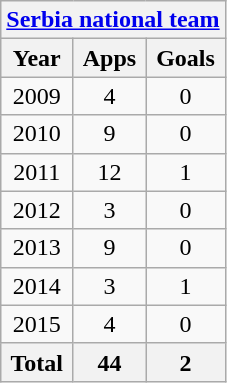<table class="wikitable" style="text-align:center">
<tr>
<th colspan=3><a href='#'>Serbia national team</a></th>
</tr>
<tr>
<th>Year</th>
<th>Apps</th>
<th>Goals</th>
</tr>
<tr>
<td>2009</td>
<td>4</td>
<td>0</td>
</tr>
<tr>
<td>2010</td>
<td>9</td>
<td>0</td>
</tr>
<tr>
<td>2011</td>
<td>12</td>
<td>1</td>
</tr>
<tr>
<td>2012</td>
<td>3</td>
<td>0</td>
</tr>
<tr>
<td>2013</td>
<td>9</td>
<td>0</td>
</tr>
<tr>
<td>2014</td>
<td>3</td>
<td>1</td>
</tr>
<tr>
<td>2015</td>
<td>4</td>
<td>0</td>
</tr>
<tr>
<th>Total</th>
<th>44</th>
<th>2</th>
</tr>
</table>
